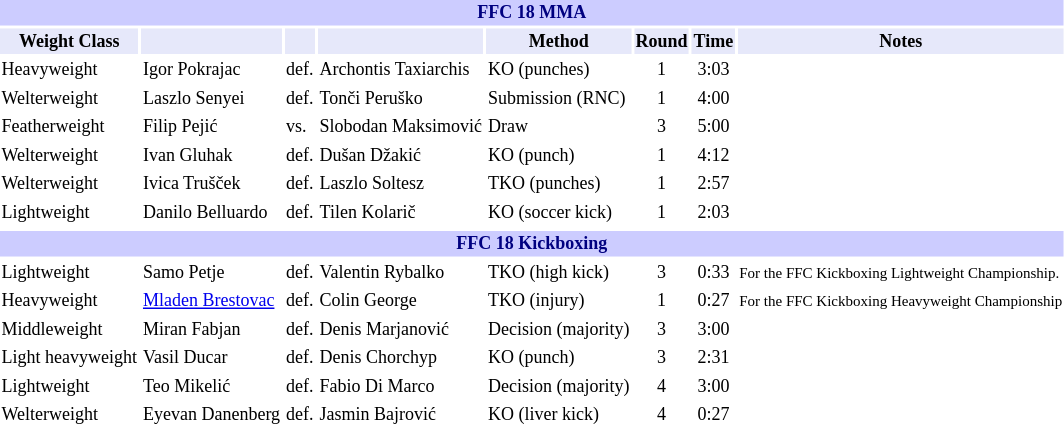<table class="toccolours" style="font-size: 75%;">
<tr>
<th colspan="8" style="background-color: #ccf; color: #000080; text-align: center;"><strong>FFC 18 MMA</strong></th>
</tr>
<tr>
<th colspan="1" style="background-color: #E6E8FA; color: #000000; text-align: center;">Weight Class</th>
<th colspan="1" style="background-color: #E6E8FA; color: #000000; text-align: center;"></th>
<th colspan="1" style="background-color: #E6E8FA; color: #000000; text-align: center;"></th>
<th colspan="1" style="background-color: #E6E8FA; color: #000000; text-align: center;"></th>
<th colspan="1" style="background-color: #E6E8FA; color: #000000; text-align: center;">Method</th>
<th colspan="1" style="background-color: #E6E8FA; color: #000000; text-align: center;">Round</th>
<th colspan="1" style="background-color: #E6E8FA; color: #000000; text-align: center;">Time</th>
<th colspan="1" style="background-color: #E6E8FA; color: #000000; text-align: center;">Notes</th>
</tr>
<tr>
<td>Heavyweight</td>
<td>Igor Pokrajac</td>
<td>def.</td>
<td>Archontis Taxiarchis</td>
<td>KO (punches)</td>
<td align=center>1</td>
<td align=center>3:03</td>
<td><small></small></td>
</tr>
<tr>
<td>Welterweight</td>
<td>Laszlo Senyei</td>
<td>def.</td>
<td>Tonči Peruško</td>
<td>Submission (RNC)</td>
<td align=center>1</td>
<td align=center>4:00</td>
<td><small></small></td>
</tr>
<tr>
<td>Featherweight</td>
<td>Filip Pejić</td>
<td>vs.</td>
<td>Slobodan Maksimović</td>
<td>Draw</td>
<td align=center>3</td>
<td align=center>5:00</td>
<td><small></small></td>
</tr>
<tr>
<td>Welterweight</td>
<td>Ivan Gluhak</td>
<td>def.</td>
<td>Dušan Džakić</td>
<td>KO (punch)</td>
<td align=center>1</td>
<td align=center>4:12</td>
<td><small></small></td>
</tr>
<tr>
<td>Welterweight</td>
<td>Ivica Trušček</td>
<td>def.</td>
<td>Laszlo Soltesz</td>
<td>TKO (punches)</td>
<td align=center>1</td>
<td align=center>2:57</td>
<td><small></small></td>
</tr>
<tr>
<td>Lightweight</td>
<td>Danilo Belluardo</td>
<td>def.</td>
<td>Tilen Kolarič</td>
<td>KO (soccer kick)</td>
<td align=center>1</td>
<td align=center>2:03</td>
<td><small></small></td>
</tr>
<tr>
</tr>
<tr>
<th colspan="8" style="background-color: #ccf; color: #000080; text-align: center;"><strong>FFC 18 Kickboxing</strong></th>
</tr>
<tr>
<td>Lightweight</td>
<td>Samo Petje</td>
<td>def.</td>
<td>Valentin Rybalko</td>
<td>TKO (high kick)</td>
<td align=center>3</td>
<td align=center>0:33</td>
<td><small>For the FFC Kickboxing Lightweight Championship.</small></td>
</tr>
<tr>
<td>Heavyweight</td>
<td><a href='#'>Mladen Brestovac</a></td>
<td>def.</td>
<td>Colin George</td>
<td>TKO (injury)</td>
<td align=center>1</td>
<td align=center>0:27</td>
<td><small>For the FFC Kickboxing Heavyweight Championship</small></td>
</tr>
<tr>
<td>Middleweight</td>
<td>Miran Fabjan</td>
<td>def.</td>
<td>Denis Marjanović</td>
<td>Decision (majority)</td>
<td align=center>3</td>
<td align=center>3:00</td>
<td><small></small></td>
</tr>
<tr>
<td>Light heavyweight</td>
<td>Vasil Ducar</td>
<td>def.</td>
<td>Denis Chorchyp</td>
<td>KO (punch)</td>
<td align=center>3</td>
<td align=center>2:31</td>
<td><small></small></td>
</tr>
<tr>
<td>Lightweight</td>
<td>Teo Mikelić</td>
<td>def.</td>
<td>Fabio Di Marco</td>
<td>Decision (majority)</td>
<td align=center>4</td>
<td align=center>3:00</td>
<td><small></small></td>
</tr>
<tr>
<td>Welterweight</td>
<td>Eyevan Danenberg</td>
<td>def.</td>
<td>Jasmin Bajrović</td>
<td>KO (liver kick)</td>
<td align=center>4</td>
<td align=center>0:27</td>
<td><small></small></td>
</tr>
<tr>
</tr>
</table>
